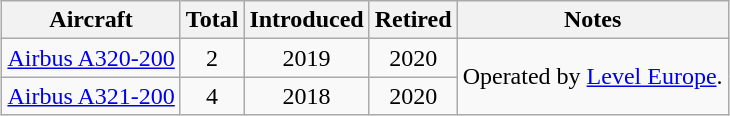<table class="wikitable" style="text-align:center;margin:auto;">
<tr>
<th>Aircraft</th>
<th>Total</th>
<th>Introduced</th>
<th>Retired</th>
<th>Notes</th>
</tr>
<tr>
<td><a href='#'>Airbus A320-200</a></td>
<td>2</td>
<td>2019</td>
<td>2020</td>
<td rowspan=2>Operated by <a href='#'>Level Europe</a>.</td>
</tr>
<tr>
<td><a href='#'>Airbus A321-200</a></td>
<td>4</td>
<td>2018</td>
<td>2020</td>
</tr>
</table>
